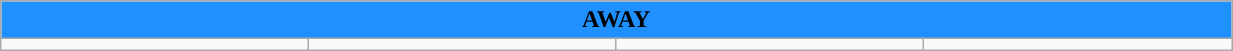<table class="wikitable collapsible collapsed" style="width:65%">
<tr>
<th colspan=6 ! style="color:black; background:dodgerblue">AWAY</th>
</tr>
<tr>
<td></td>
<td></td>
<td></td>
<td></td>
</tr>
</table>
